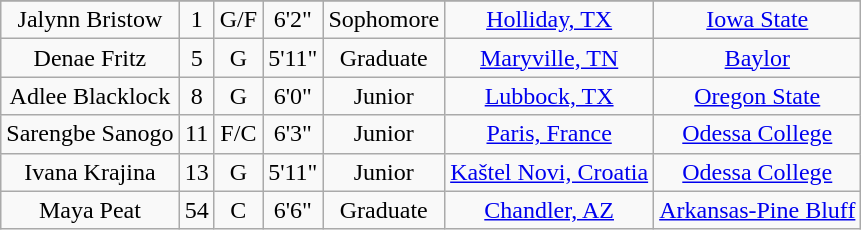<table class="wikitable sortable" style="text-align: center">
<tr align=center>
</tr>
<tr>
<td>Jalynn Bristow</td>
<td>1</td>
<td>G/F</td>
<td>6'2"</td>
<td>Sophomore</td>
<td><a href='#'>Holliday, TX</a></td>
<td><a href='#'>Iowa State</a></td>
</tr>
<tr>
<td>Denae Fritz</td>
<td>5</td>
<td>G</td>
<td>5'11"</td>
<td>Graduate</td>
<td><a href='#'>Maryville, TN</a></td>
<td><a href='#'>Baylor</a></td>
</tr>
<tr>
<td>Adlee Blacklock</td>
<td>8</td>
<td>G</td>
<td>6'0"</td>
<td>Junior</td>
<td><a href='#'>Lubbock, TX</a></td>
<td><a href='#'>Oregon State</a></td>
</tr>
<tr>
<td>Sarengbe Sanogo</td>
<td>11</td>
<td>F/C</td>
<td>6'3"</td>
<td>Junior</td>
<td><a href='#'>Paris, France</a></td>
<td><a href='#'>Odessa College</a></td>
</tr>
<tr>
<td>Ivana Krajina</td>
<td>13</td>
<td>G</td>
<td>5'11"</td>
<td>Junior</td>
<td><a href='#'>Kaštel Novi, Croatia</a></td>
<td><a href='#'>Odessa College</a></td>
</tr>
<tr>
<td>Maya Peat</td>
<td>54</td>
<td>C</td>
<td>6'6"</td>
<td>Graduate</td>
<td><a href='#'>Chandler, AZ</a></td>
<td><a href='#'>Arkansas-Pine Bluff</a></td>
</tr>
</table>
